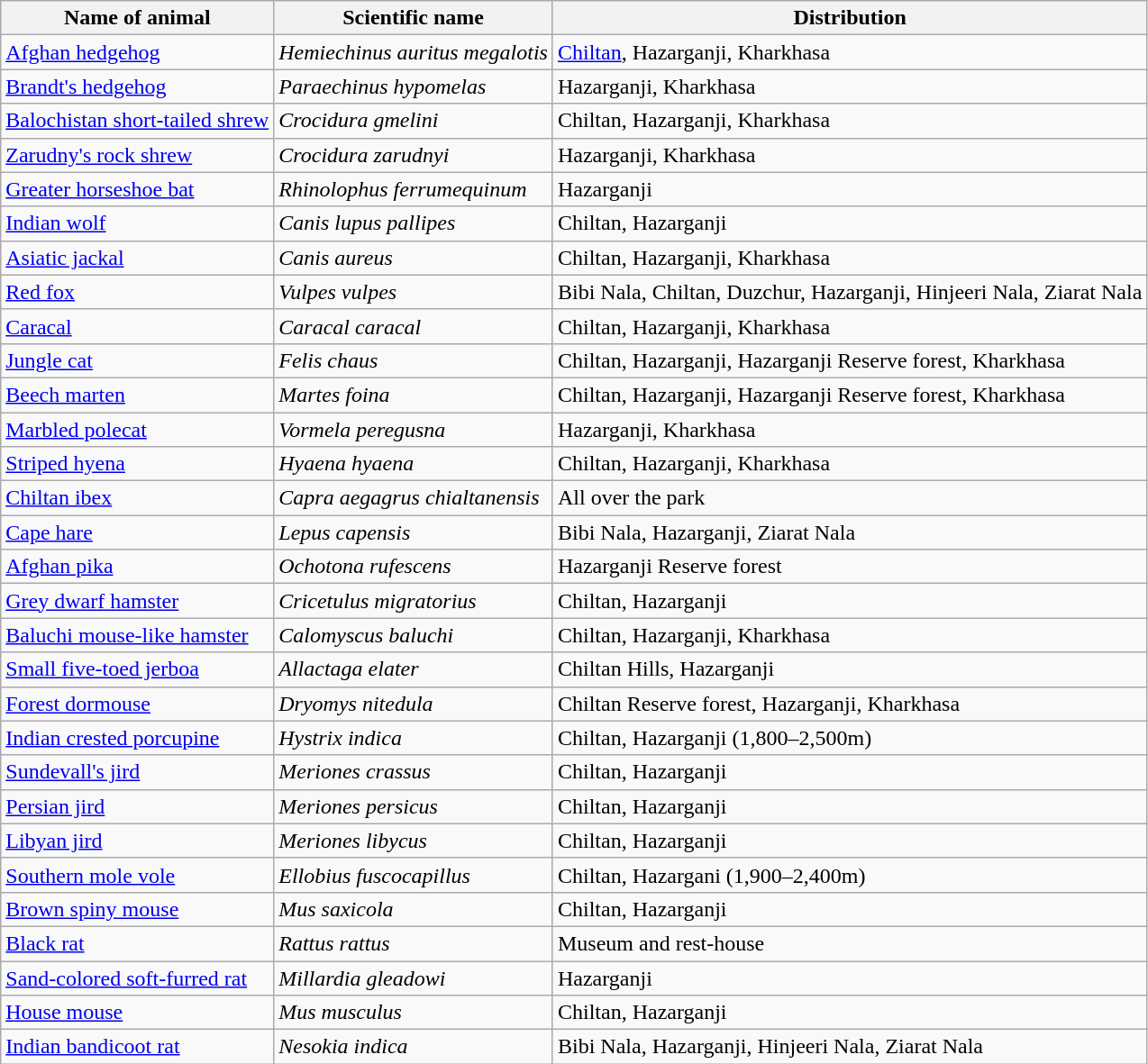<table class="wikitable sortable">
<tr>
<th align=center>Name of animal</th>
<th align=center>Scientific name</th>
<th align=center>Distribution</th>
</tr>
<tr>
<td><a href='#'>Afghan hedgehog</a></td>
<td><em>Hemiechinus auritus megalotis</em></td>
<td><a href='#'>Chiltan</a>, Hazarganji, Kharkhasa</td>
</tr>
<tr>
<td><a href='#'>Brandt's hedgehog</a></td>
<td><em>Paraechinus hypomelas</em></td>
<td>Hazarganji, Kharkhasa</td>
</tr>
<tr>
<td><a href='#'>Balochistan short-tailed shrew</a></td>
<td><em>Crocidura gmelini</em></td>
<td>Chiltan, Hazarganji, Kharkhasa</td>
</tr>
<tr>
<td><a href='#'>Zarudny's rock shrew</a></td>
<td><em>Crocidura zarudnyi</em></td>
<td>Hazarganji, Kharkhasa</td>
</tr>
<tr>
<td><a href='#'>Greater horseshoe bat</a></td>
<td><em>Rhinolophus ferrumequinum</em></td>
<td>Hazarganji</td>
</tr>
<tr>
<td><a href='#'>Indian wolf</a></td>
<td><em>Canis lupus pallipes</em></td>
<td>Chiltan, Hazarganji</td>
</tr>
<tr>
<td><a href='#'>Asiatic jackal</a></td>
<td><em>Canis aureus</em></td>
<td>Chiltan, Hazarganji, Kharkhasa</td>
</tr>
<tr>
<td><a href='#'>Red fox</a></td>
<td><em>Vulpes vulpes</em></td>
<td>Bibi Nala, Chiltan, Duzchur, Hazarganji, Hinjeeri Nala, Ziarat Nala</td>
</tr>
<tr>
<td><a href='#'>Caracal</a></td>
<td><em>Caracal caracal</em></td>
<td>Chiltan, Hazarganji, Kharkhasa</td>
</tr>
<tr>
<td><a href='#'>Jungle cat</a></td>
<td><em>Felis chaus</em></td>
<td>Chiltan, Hazarganji, Hazarganji Reserve forest, Kharkhasa</td>
</tr>
<tr>
<td><a href='#'>Beech marten</a></td>
<td><em>Martes foina</em></td>
<td>Chiltan, Hazarganji, Hazarganji Reserve forest, Kharkhasa</td>
</tr>
<tr>
<td><a href='#'>Marbled polecat</a></td>
<td><em>Vormela peregusna</em></td>
<td>Hazarganji, Kharkhasa</td>
</tr>
<tr>
<td><a href='#'>Striped hyena</a></td>
<td><em>Hyaena hyaena</em></td>
<td>Chiltan, Hazarganji, Kharkhasa</td>
</tr>
<tr>
<td><a href='#'>Chiltan ibex</a></td>
<td><em>Capra aegagrus chialtanensis</em></td>
<td>All over the park</td>
</tr>
<tr>
<td><a href='#'>Cape hare</a></td>
<td><em>Lepus capensis</em></td>
<td>Bibi Nala, Hazarganji, Ziarat Nala</td>
</tr>
<tr>
<td><a href='#'>Afghan pika</a></td>
<td><em>Ochotona rufescens</em></td>
<td>Hazarganji Reserve forest</td>
</tr>
<tr>
<td><a href='#'>Grey dwarf hamster</a></td>
<td><em>Cricetulus migratorius</em></td>
<td>Chiltan, Hazarganji</td>
</tr>
<tr>
<td><a href='#'>Baluchi mouse-like hamster</a></td>
<td><em>Calomyscus baluchi</em></td>
<td>Chiltan, Hazarganji, Kharkhasa</td>
</tr>
<tr>
<td><a href='#'>Small five-toed jerboa</a></td>
<td><em>Allactaga elater</em></td>
<td>Chiltan Hills, Hazarganji</td>
</tr>
<tr>
<td><a href='#'>Forest dormouse</a></td>
<td><em>Dryomys nitedula</em></td>
<td>Chiltan Reserve forest, Hazarganji, Kharkhasa</td>
</tr>
<tr>
<td><a href='#'>Indian crested porcupine</a></td>
<td><em>Hystrix indica</em></td>
<td>Chiltan, Hazarganji (1,800–2,500m)</td>
</tr>
<tr>
<td><a href='#'>Sundevall's jird</a></td>
<td><em>Meriones crassus</em></td>
<td>Chiltan, Hazarganji</td>
</tr>
<tr>
<td><a href='#'>Persian jird</a></td>
<td><em>Meriones persicus</em></td>
<td>Chiltan, Hazarganji</td>
</tr>
<tr>
<td><a href='#'>Libyan jird</a></td>
<td><em>Meriones libycus</em></td>
<td>Chiltan, Hazarganji</td>
</tr>
<tr>
<td><a href='#'>Southern mole vole</a></td>
<td><em>Ellobius fuscocapillus</em></td>
<td>Chiltan, Hazargani (1,900–2,400m)</td>
</tr>
<tr>
<td><a href='#'>Brown spiny mouse</a></td>
<td><em>Mus saxicola</em></td>
<td>Chiltan, Hazarganji</td>
</tr>
<tr>
<td><a href='#'>Black rat</a></td>
<td><em>Rattus rattus</em></td>
<td>Museum and rest-house</td>
</tr>
<tr>
<td><a href='#'>Sand-colored soft-furred rat</a></td>
<td><em>Millardia gleadowi</em></td>
<td>Hazarganji</td>
</tr>
<tr>
<td><a href='#'>House mouse</a></td>
<td><em>Mus musculus</em></td>
<td>Chiltan, Hazarganji</td>
</tr>
<tr>
<td><a href='#'>Indian bandicoot rat</a></td>
<td><em>Nesokia indica</em></td>
<td>Bibi Nala, Hazarganji, Hinjeeri Nala, Ziarat Nala</td>
</tr>
</table>
